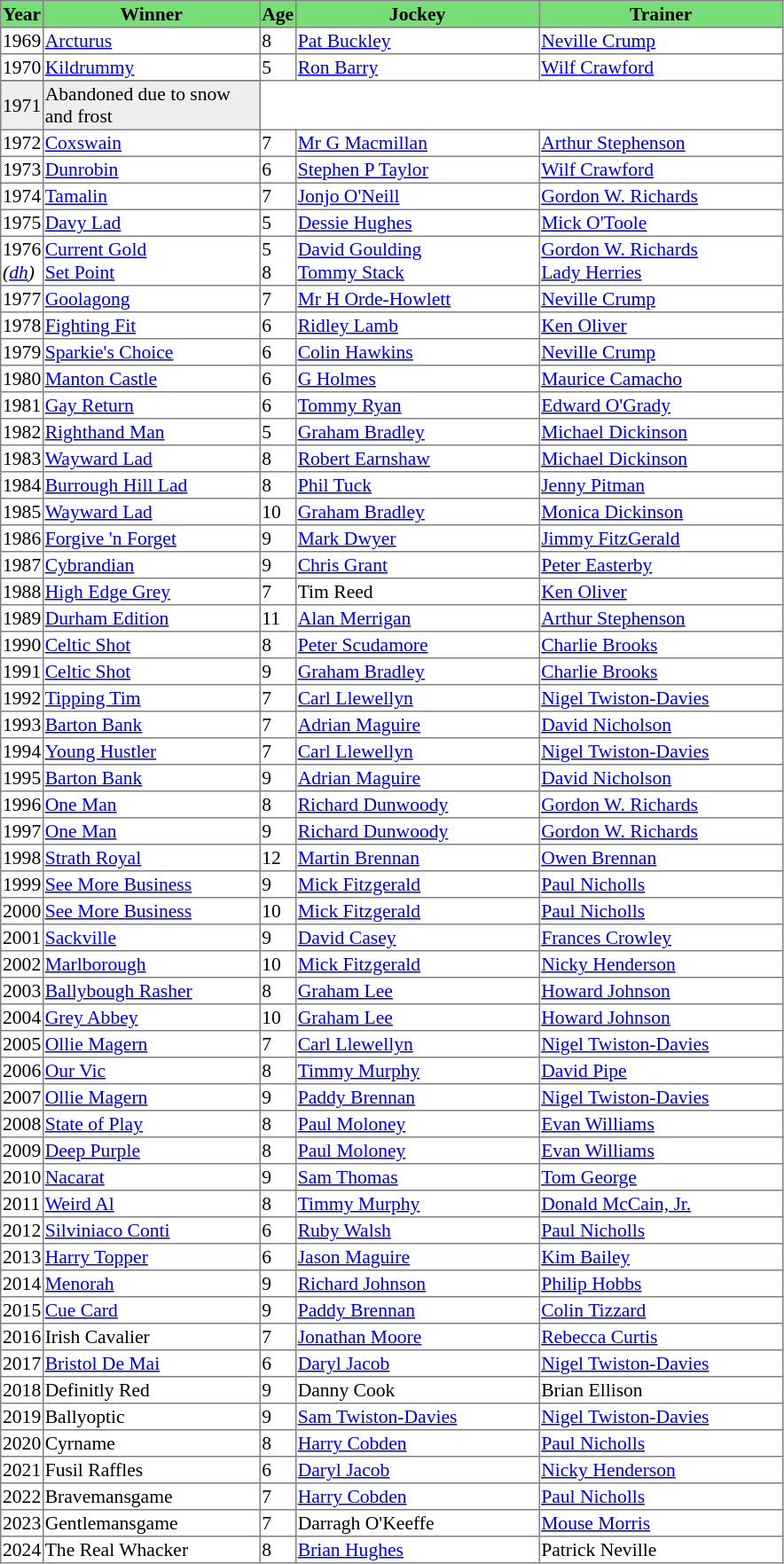<table class = "sortable" | border="1" style="border-collapse: collapse; font-size:90%">
<tr bgcolor="#77dd77" align="center">
<th>Year</th>
<th>Winner</th>
<th>Age</th>
<th>Jockey</th>
<th>Trainer</th>
</tr>
<tr>
<td>1969</td>
<td><a href='#'>Arcturus</a></td>
<td>8</td>
<td><a href='#'>Pat Buckley</a></td>
<td><a href='#'>Neville Crump</a></td>
</tr>
<tr>
<td>1970</td>
<td><a href='#'>Kildrummy</a></td>
<td>5</td>
<td><a href='#'>Ron Barry</a></td>
<td><a href='#'>Wilf Crawford</a></td>
</tr>
<tr>
</tr>
<tr bgcolor="#eeeeee">
<td>1971<td>Abandoned due to snow and frost</td></td>
</tr>
<tr>
<td>1972</td>
<td><a href='#'>Coxswain</a></td>
<td>7</td>
<td><a href='#'>Mr G Macmillan</a></td>
<td><a href='#'>Arthur Stephenson</a></td>
</tr>
<tr>
<td>1973</td>
<td><a href='#'>Dunrobin</a></td>
<td>6</td>
<td><a href='#'>Stephen P Taylor</a></td>
<td><a href='#'>Wilf Crawford</a></td>
</tr>
<tr>
<td>1974</td>
<td><a href='#'>Tamalin</a></td>
<td>7</td>
<td><a href='#'>Jonjo O'Neill</a></td>
<td><a href='#'>Gordon W. Richards</a></td>
</tr>
<tr>
<td>1975</td>
<td><a href='#'>Davy Lad</a></td>
<td>5</td>
<td><a href='#'>Dessie Hughes</a></td>
<td><a href='#'>Mick O'Toole</a></td>
</tr>
<tr>
<td>1976<br><em>(<a href='#'>dh</a>)</em></td>
<td><a href='#'>Current Gold</a><br><a href='#'>Set Point</a></td>
<td>5<br>8</td>
<td><a href='#'>David Goulding</a><br><a href='#'>Tommy Stack</a></td>
<td><a href='#'>Gordon W. Richards</a><br><a href='#'>Lady Herries</a></td>
</tr>
<tr>
<td>1977</td>
<td><a href='#'>Goolagong</a></td>
<td>7</td>
<td><a href='#'>Mr H Orde-Howlett</a></td>
<td><a href='#'>Neville Crump</a></td>
</tr>
<tr>
<td>1978</td>
<td><a href='#'>Fighting Fit</a></td>
<td>6</td>
<td><a href='#'>Ridley Lamb</a></td>
<td><a href='#'>Ken Oliver</a></td>
</tr>
<tr>
<td>1979</td>
<td><a href='#'>Sparkie's Choice</a></td>
<td>6</td>
<td><a href='#'>Colin Hawkins</a></td>
<td><a href='#'>Neville Crump</a></td>
</tr>
<tr>
<td>1980</td>
<td><a href='#'>Manton Castle</a></td>
<td>6</td>
<td><a href='#'>G Holmes</a></td>
<td><a href='#'>Maurice Camacho</a></td>
</tr>
<tr>
<td>1981</td>
<td width=160px><a href='#'>Gay Return</a></td>
<td>6</td>
<td width=180px><a href='#'>Tommy Ryan</a></td>
<td width=180px><a href='#'>Edward O'Grady</a></td>
</tr>
<tr>
<td>1982</td>
<td><a href='#'>Righthand Man</a></td>
<td>5</td>
<td><a href='#'>Graham Bradley</a></td>
<td><a href='#'>Michael Dickinson</a></td>
</tr>
<tr>
<td>1983</td>
<td><a href='#'>Wayward Lad</a></td>
<td>8</td>
<td><a href='#'>Robert Earnshaw</a></td>
<td><a href='#'>Michael Dickinson</a></td>
</tr>
<tr>
<td>1984</td>
<td><a href='#'>Burrough Hill Lad</a></td>
<td>8</td>
<td><a href='#'>Phil Tuck</a></td>
<td><a href='#'>Jenny Pitman</a></td>
</tr>
<tr>
<td>1985</td>
<td><a href='#'>Wayward Lad</a></td>
<td>10</td>
<td><a href='#'>Graham Bradley</a></td>
<td><a href='#'>Monica Dickinson</a></td>
</tr>
<tr>
<td>1986</td>
<td><a href='#'>Forgive 'n Forget</a></td>
<td>9</td>
<td><a href='#'>Mark Dwyer</a></td>
<td><a href='#'>Jimmy FitzGerald</a></td>
</tr>
<tr>
<td>1987</td>
<td><a href='#'>Cybrandian</a></td>
<td>9</td>
<td><a href='#'>Chris Grant</a></td>
<td><a href='#'>Peter Easterby</a></td>
</tr>
<tr>
<td>1988</td>
<td><a href='#'>High Edge Grey</a></td>
<td>7</td>
<td>Tim Reed</td>
<td><a href='#'>Ken Oliver</a></td>
</tr>
<tr>
<td>1989</td>
<td><a href='#'>Durham Edition</a></td>
<td>11</td>
<td><a href='#'>Alan Merrigan</a></td>
<td><a href='#'>Arthur Stephenson</a></td>
</tr>
<tr>
<td>1990</td>
<td><a href='#'>Celtic Shot</a></td>
<td>8</td>
<td><a href='#'>Peter Scudamore</a></td>
<td><a href='#'>Charlie Brooks</a></td>
</tr>
<tr>
<td>1991</td>
<td><a href='#'>Celtic Shot</a></td>
<td>9</td>
<td><a href='#'>Graham Bradley</a></td>
<td><a href='#'>Charlie Brooks</a></td>
</tr>
<tr>
<td>1992</td>
<td><a href='#'>Tipping Tim</a></td>
<td>7</td>
<td><a href='#'>Carl Llewellyn</a></td>
<td><a href='#'>Nigel Twiston-Davies</a></td>
</tr>
<tr>
<td>1993</td>
<td><a href='#'>Barton Bank</a></td>
<td>7</td>
<td><a href='#'>Adrian Maguire</a></td>
<td><a href='#'>David Nicholson</a></td>
</tr>
<tr>
<td>1994</td>
<td><a href='#'>Young Hustler</a></td>
<td>7</td>
<td><a href='#'>Carl Llewellyn</a></td>
<td><a href='#'>Nigel Twiston-Davies</a></td>
</tr>
<tr>
<td>1995</td>
<td><a href='#'>Barton Bank</a></td>
<td>9</td>
<td><a href='#'>Adrian Maguire</a></td>
<td><a href='#'>David Nicholson</a></td>
</tr>
<tr>
<td>1996</td>
<td><a href='#'>One Man</a></td>
<td>8</td>
<td><a href='#'>Richard Dunwoody</a></td>
<td><a href='#'>Gordon W. Richards</a></td>
</tr>
<tr>
<td>1997</td>
<td><a href='#'>One Man</a></td>
<td>9</td>
<td><a href='#'>Richard Dunwoody</a></td>
<td><a href='#'>Gordon W. Richards</a></td>
</tr>
<tr>
<td>1998</td>
<td><a href='#'>Strath Royal</a></td>
<td>12</td>
<td><a href='#'>Martin Brennan</a></td>
<td><a href='#'>Owen Brennan</a></td>
</tr>
<tr>
<td>1999</td>
<td><a href='#'>See More Business</a></td>
<td>9</td>
<td><a href='#'>Mick Fitzgerald</a></td>
<td><a href='#'>Paul Nicholls</a></td>
</tr>
<tr>
<td>2000</td>
<td><a href='#'>See More Business</a></td>
<td>10</td>
<td><a href='#'>Mick Fitzgerald</a></td>
<td><a href='#'>Paul Nicholls</a></td>
</tr>
<tr>
<td>2001</td>
<td><a href='#'>Sackville</a></td>
<td>9</td>
<td><a href='#'>David Casey</a></td>
<td><a href='#'>Frances Crowley</a></td>
</tr>
<tr>
<td>2002</td>
<td><a href='#'>Marlborough</a></td>
<td>10</td>
<td><a href='#'>Mick Fitzgerald</a></td>
<td><a href='#'>Nicky Henderson</a></td>
</tr>
<tr>
<td>2003</td>
<td><a href='#'>Ballybough Rasher</a></td>
<td>8</td>
<td><a href='#'>Graham Lee</a></td>
<td><a href='#'>Howard Johnson</a></td>
</tr>
<tr>
<td>2004</td>
<td><a href='#'>Grey Abbey</a></td>
<td>10</td>
<td><a href='#'>Graham Lee</a></td>
<td><a href='#'>Howard Johnson</a></td>
</tr>
<tr>
<td>2005</td>
<td><a href='#'>Ollie Magern</a></td>
<td>7</td>
<td><a href='#'>Carl Llewellyn</a></td>
<td><a href='#'>Nigel Twiston-Davies</a></td>
</tr>
<tr>
<td>2006</td>
<td><a href='#'>Our Vic</a></td>
<td>8</td>
<td><a href='#'>Timmy Murphy</a></td>
<td><a href='#'>David Pipe</a></td>
</tr>
<tr>
<td>2007</td>
<td><a href='#'>Ollie Magern</a></td>
<td>9</td>
<td><a href='#'>Paddy Brennan</a></td>
<td><a href='#'>Nigel Twiston-Davies</a></td>
</tr>
<tr>
<td>2008</td>
<td><a href='#'>State of Play</a></td>
<td>8</td>
<td><a href='#'>Paul Moloney</a></td>
<td><a href='#'>Evan Williams</a></td>
</tr>
<tr>
<td>2009</td>
<td><a href='#'>Deep Purple</a></td>
<td>8</td>
<td><a href='#'>Paul Moloney</a></td>
<td><a href='#'>Evan Williams</a></td>
</tr>
<tr>
<td>2010</td>
<td><a href='#'>Nacarat</a></td>
<td>9</td>
<td><a href='#'>Sam Thomas</a></td>
<td><a href='#'>Tom George</a></td>
</tr>
<tr>
<td>2011</td>
<td><a href='#'>Weird Al</a></td>
<td>8</td>
<td><a href='#'>Timmy Murphy</a></td>
<td><a href='#'>Donald McCain, Jr.</a></td>
</tr>
<tr>
<td>2012</td>
<td><a href='#'>Silviniaco Conti</a></td>
<td>6</td>
<td><a href='#'>Ruby Walsh</a></td>
<td><a href='#'>Paul Nicholls</a></td>
</tr>
<tr>
<td>2013</td>
<td><a href='#'>Harry Topper</a></td>
<td>6</td>
<td><a href='#'>Jason Maguire</a></td>
<td><a href='#'>Kim Bailey</a></td>
</tr>
<tr>
<td>2014</td>
<td><a href='#'>Menorah</a></td>
<td>9</td>
<td><a href='#'>Richard Johnson</a></td>
<td><a href='#'>Philip Hobbs</a></td>
</tr>
<tr>
<td>2015</td>
<td><a href='#'>Cue Card</a></td>
<td>9</td>
<td><a href='#'>Paddy Brennan</a></td>
<td><a href='#'>Colin Tizzard</a></td>
</tr>
<tr>
<td>2016</td>
<td>Irish Cavalier</td>
<td>7</td>
<td><a href='#'>Jonathan Moore</a></td>
<td><a href='#'>Rebecca Curtis</a></td>
</tr>
<tr>
<td>2017</td>
<td><a href='#'>Bristol De Mai</a></td>
<td>6</td>
<td><a href='#'>Daryl Jacob</a></td>
<td><a href='#'>Nigel Twiston-Davies</a></td>
</tr>
<tr>
<td>2018</td>
<td>Definitly Red</td>
<td>9</td>
<td>Danny Cook</td>
<td>Brian Ellison</td>
</tr>
<tr>
<td>2019</td>
<td>Ballyoptic</td>
<td>9</td>
<td><a href='#'>Sam Twiston-Davies</a></td>
<td><a href='#'>Nigel Twiston-Davies</a></td>
</tr>
<tr>
<td>2020</td>
<td>Cyrname</td>
<td>8</td>
<td><a href='#'>Harry Cobden</a></td>
<td><a href='#'>Paul Nicholls</a></td>
</tr>
<tr>
<td>2021</td>
<td>Fusil Raffles</td>
<td>6</td>
<td><a href='#'>Daryl Jacob</a></td>
<td><a href='#'>Nicky Henderson</a></td>
</tr>
<tr>
<td>2022</td>
<td>Bravemansgame</td>
<td>7</td>
<td><a href='#'>Harry Cobden</a></td>
<td><a href='#'>Paul Nicholls</a></td>
</tr>
<tr>
<td>2023</td>
<td>Gentlemansgame</td>
<td>7</td>
<td>Darragh O'Keeffe</td>
<td><a href='#'>Mouse Morris</a></td>
</tr>
<tr>
<td>2024</td>
<td>The Real Whacker</td>
<td>8</td>
<td><a href='#'>Brian Hughes</a></td>
<td>Patrick Neville</td>
</tr>
</table>
